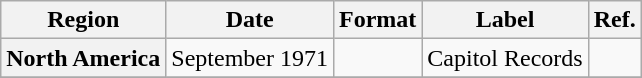<table class="wikitable plainrowheaders">
<tr>
<th scope="col">Region</th>
<th scope="col">Date</th>
<th scope="col">Format</th>
<th scope="col">Label</th>
<th scope="col">Ref.</th>
</tr>
<tr>
<th scope="row">North America</th>
<td>September 1971</td>
<td></td>
<td>Capitol Records</td>
<td></td>
</tr>
<tr>
</tr>
</table>
